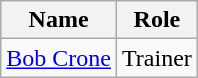<table class="wikitable">
<tr>
<th>Name</th>
<th>Role</th>
</tr>
<tr>
<td> <a href='#'>Bob Crone</a></td>
<td>Trainer</td>
</tr>
</table>
